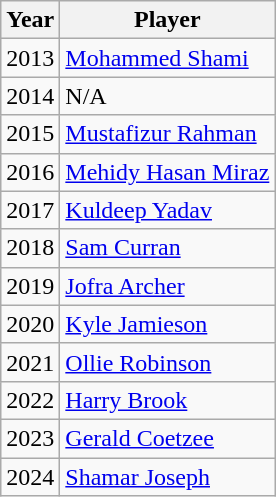<table class="wikitable">
<tr>
<th>Year</th>
<th>Player</th>
</tr>
<tr>
<td>2013</td>
<td> <a href='#'>Mohammed Shami</a></td>
</tr>
<tr>
<td>2014</td>
<td>N/A</td>
</tr>
<tr>
<td>2015</td>
<td> <a href='#'>Mustafizur Rahman</a></td>
</tr>
<tr>
<td>2016</td>
<td> <a href='#'>Mehidy Hasan Miraz</a></td>
</tr>
<tr>
<td>2017</td>
<td> <a href='#'>Kuldeep Yadav</a></td>
</tr>
<tr>
<td>2018</td>
<td> <a href='#'>Sam Curran</a></td>
</tr>
<tr>
<td>2019</td>
<td> <a href='#'>Jofra Archer</a></td>
</tr>
<tr>
<td>2020</td>
<td> <a href='#'>Kyle Jamieson</a></td>
</tr>
<tr>
<td>2021</td>
<td> <a href='#'>Ollie Robinson</a></td>
</tr>
<tr>
<td>2022</td>
<td> <a href='#'>Harry Brook</a></td>
</tr>
<tr>
<td>2023</td>
<td> <a href='#'>Gerald Coetzee</a></td>
</tr>
<tr>
<td>2024</td>
<td> <a href='#'>Shamar Joseph</a></td>
</tr>
</table>
